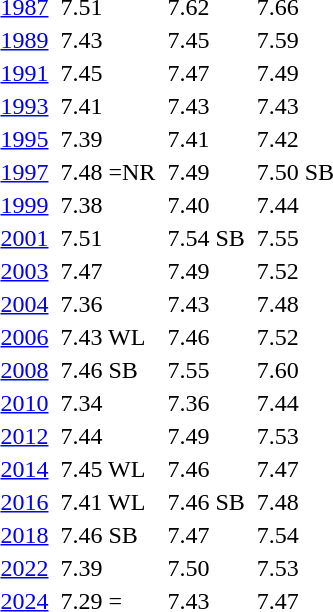<table>
<tr valign="top">
<td><a href='#'>1987</a><br></td>
<td></td>
<td>7.51 </td>
<td></td>
<td>7.62</td>
<td></td>
<td>7.66</td>
</tr>
<tr valign="top">
<td><a href='#'>1989</a><br></td>
<td></td>
<td>7.43 </td>
<td></td>
<td>7.45</td>
<td></td>
<td>7.59</td>
</tr>
<tr valign="top">
<td><a href='#'>1991</a><br></td>
<td></td>
<td>7.45</td>
<td></td>
<td>7.47</td>
<td></td>
<td>7.49</td>
</tr>
<tr valign="top">
<td><a href='#'>1993</a><br></td>
<td></td>
<td>7.41 </td>
<td></td>
<td>7.43</td>
<td></td>
<td>7.43 </td>
</tr>
<tr valign="top">
<td><a href='#'>1995</a><br></td>
<td></td>
<td>7.39 </td>
<td></td>
<td>7.41 </td>
<td></td>
<td>7.42 </td>
</tr>
<tr valign="top">
<td><a href='#'>1997</a><br></td>
<td></td>
<td>7.48 =NR</td>
<td></td>
<td>7.49</td>
<td></td>
<td>7.50 SB</td>
</tr>
<tr valign="top">
<td><a href='#'>1999</a><br></td>
<td></td>
<td>7.38  </td>
<td></td>
<td>7.40</td>
<td></td>
<td>7.44</td>
</tr>
<tr valign="top">
<td><a href='#'>2001</a><br></td>
<td></td>
<td>7.51</td>
<td></td>
<td>7.54  SB</td>
<td></td>
<td>7.55</td>
</tr>
<tr valign="top">
<td><a href='#'>2003</a><br></td>
<td></td>
<td>7.47</td>
<td></td>
<td>7.49</td>
<td></td>
<td>7.52</td>
</tr>
<tr valign="top">
<td><a href='#'>2004</a><br></td>
<td></td>
<td>7.36 </td>
<td></td>
<td>7.43 </td>
<td></td>
<td>7.48 </td>
</tr>
<tr valign="top">
<td><a href='#'>2006</a><br></td>
<td></td>
<td>7.43 WL</td>
<td></td>
<td>7.46 </td>
<td></td>
<td>7.52</td>
</tr>
<tr valign="top">
<td><a href='#'>2008</a><br></td>
<td></td>
<td>7.46 SB</td>
<td></td>
<td>7.55</td>
<td></td>
<td>7.60</td>
</tr>
<tr valign="top">
<td><a href='#'>2010</a><br></td>
<td></td>
<td>7.34 </td>
<td></td>
<td>7.36 </td>
<td></td>
<td>7.44 </td>
</tr>
<tr valign="top">
<td><a href='#'>2012</a><br></td>
<td></td>
<td>7.44</td>
<td></td>
<td>7.49</td>
<td></td>
<td>7.53 </td>
</tr>
<tr valign="top">
<td><a href='#'>2014</a><br></td>
<td></td>
<td>7.45 WL</td>
<td></td>
<td>7.46</td>
<td></td>
<td>7.47 </td>
</tr>
<tr valign="top">
<td><a href='#'>2016</a><br></td>
<td></td>
<td>7.41 WL</td>
<td></td>
<td>7.46 SB</td>
<td></td>
<td>7.48</td>
</tr>
<tr valign="top">
<td><a href='#'>2018</a><br></td>
<td></td>
<td>7.46 SB</td>
<td></td>
<td>7.47</td>
<td></td>
<td>7.54</td>
</tr>
<tr valign="top">
<td><a href='#'>2022</a><br></td>
<td></td>
<td>7.39</td>
<td></td>
<td>7.50</td>
<td></td>
<td>7.53</td>
</tr>
<tr valign="top">
<td><a href='#'>2024</a><br></td>
<td></td>
<td>7.29 =</td>
<td></td>
<td>7.43 </td>
<td></td>
<td>7.47</td>
</tr>
</table>
